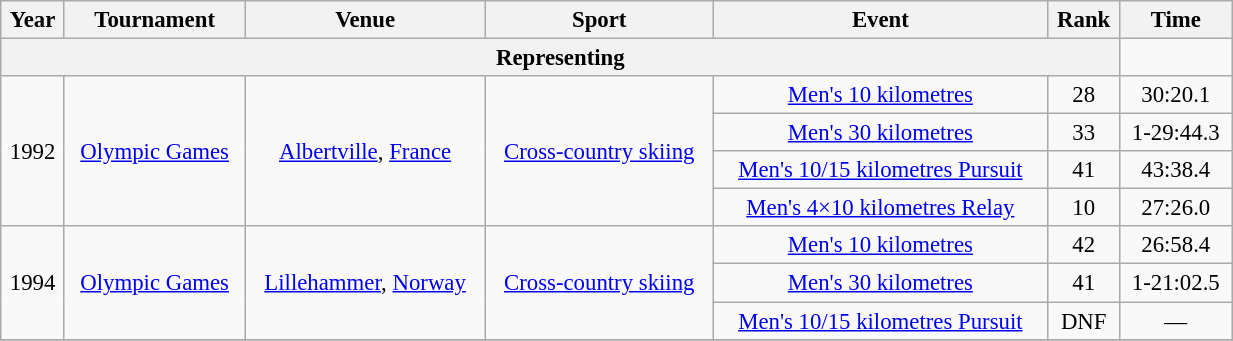<table class="wikitable" style=" text-align:center; font-size:95%;" width="65%">
<tr>
<th>Year</th>
<th>Tournament</th>
<th>Venue</th>
<th>Sport</th>
<th>Event</th>
<th>Rank</th>
<th>Time</th>
</tr>
<tr>
<th colspan="6">Representing </th>
</tr>
<tr>
<td rowspan=4>1992</td>
<td rowspan=4><a href='#'>Olympic Games</a></td>
<td rowspan=4><a href='#'>Albertville</a>, <a href='#'>France</a></td>
<td rowspan=4><a href='#'>Cross-country skiing</a></td>
<td><a href='#'>Men's 10 kilometres</a></td>
<td>28</td>
<td>30:20.1</td>
</tr>
<tr>
<td><a href='#'>Men's 30 kilometres</a></td>
<td>33</td>
<td>1-29:44.3</td>
</tr>
<tr>
<td><a href='#'>Men's 10/15 kilometres Pursuit</a></td>
<td>41</td>
<td>43:38.4</td>
</tr>
<tr>
<td><a href='#'>Men's 4×10 kilometres Relay</a></td>
<td>10</td>
<td>27:26.0</td>
</tr>
<tr>
<td rowspan=3>1994</td>
<td rowspan=3><a href='#'>Olympic Games</a></td>
<td rowspan=3><a href='#'>Lillehammer</a>, <a href='#'>Norway</a></td>
<td rowspan=3><a href='#'>Cross-country skiing</a></td>
<td><a href='#'>Men's 10 kilometres</a></td>
<td>42</td>
<td>26:58.4</td>
</tr>
<tr>
<td><a href='#'>Men's 30 kilometres</a></td>
<td>41</td>
<td>1-21:02.5</td>
</tr>
<tr>
<td><a href='#'>Men's 10/15 kilometres Pursuit</a></td>
<td>DNF</td>
<td>—</td>
</tr>
<tr>
</tr>
</table>
